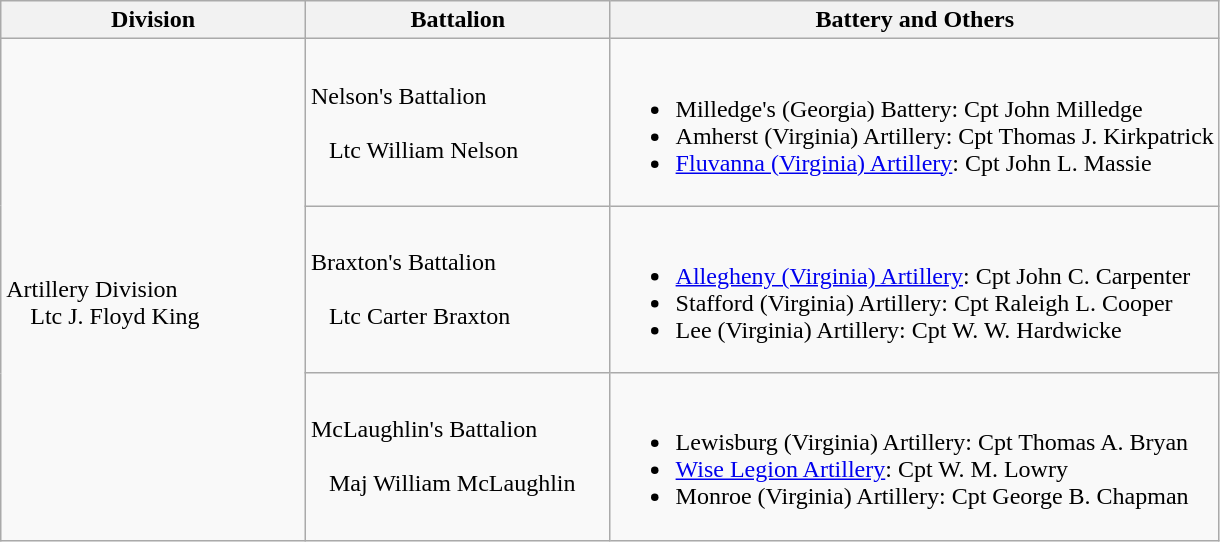<table class="wikitable">
<tr>
<th width=25%>Division</th>
<th width=25%>Battalion</th>
<th>Battery and Others</th>
</tr>
<tr>
<td rowspan=3><br>Artillery Division
<br>
    Ltc J. Floyd King</td>
<td>Nelson's Battalion<br><br>  
Ltc William Nelson</td>
<td><br><ul><li>Milledge's (Georgia) Battery: Cpt John Milledge</li><li>Amherst (Virginia) Artillery: Cpt Thomas J. Kirkpatrick</li><li><a href='#'>Fluvanna (Virginia) Artillery</a>: Cpt John L. Massie</li></ul></td>
</tr>
<tr>
<td>Braxton's Battalion<br><br>  
Ltc Carter Braxton</td>
<td><br><ul><li><a href='#'>Allegheny (Virginia) Artillery</a>: Cpt John C. Carpenter</li><li>Stafford (Virginia) Artillery: Cpt Raleigh L. Cooper</li><li>Lee (Virginia) Artillery: Cpt W. W. Hardwicke</li></ul></td>
</tr>
<tr>
<td>McLaughlin's Battalion<br><br>  
Maj William McLaughlin</td>
<td><br><ul><li>Lewisburg (Virginia) Artillery: Cpt Thomas A. Bryan</li><li><a href='#'>Wise Legion Artillery</a>: Cpt W. M. Lowry</li><li>Monroe (Virginia) Artillery: Cpt George B. Chapman</li></ul></td>
</tr>
</table>
